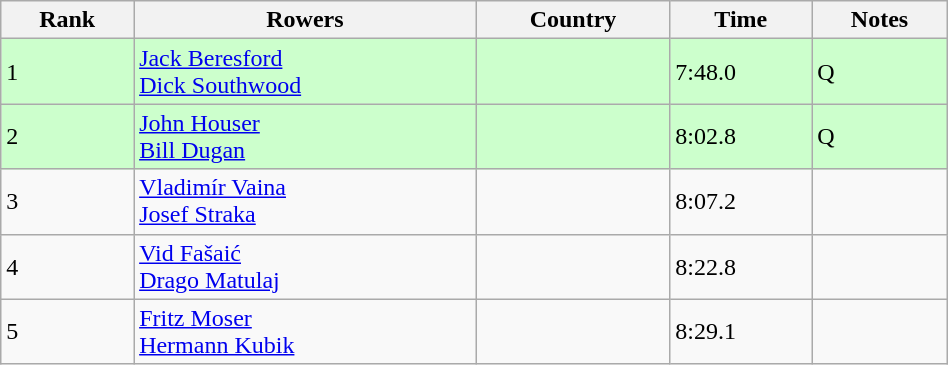<table class="wikitable" width=50%>
<tr>
<th>Rank</th>
<th>Rowers</th>
<th>Country</th>
<th>Time</th>
<th>Notes</th>
</tr>
<tr bgcolor=ccffcc>
<td>1</td>
<td><a href='#'>Jack Beresford</a><br><a href='#'>Dick Southwood</a></td>
<td></td>
<td>7:48.0</td>
<td>Q</td>
</tr>
<tr bgcolor=ccffcc>
<td>2</td>
<td><a href='#'>John Houser</a><br><a href='#'>Bill Dugan</a></td>
<td></td>
<td>8:02.8</td>
<td>Q</td>
</tr>
<tr>
<td>3</td>
<td><a href='#'>Vladimír Vaina</a><br><a href='#'>Josef Straka</a></td>
<td></td>
<td>8:07.2</td>
<td></td>
</tr>
<tr>
<td>4</td>
<td><a href='#'>Vid Fašaić</a><br><a href='#'>Drago Matulaj</a></td>
<td></td>
<td>8:22.8</td>
<td></td>
</tr>
<tr>
<td>5</td>
<td><a href='#'>Fritz Moser</a><br><a href='#'>Hermann Kubik</a></td>
<td></td>
<td>8:29.1</td>
<td></td>
</tr>
</table>
